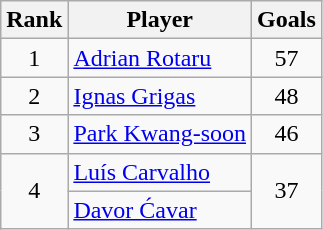<table class="wikitable" style="text-align:center;">
<tr>
<th>Rank</th>
<th>Player</th>
<th>Goals</th>
</tr>
<tr>
<td>1</td>
<td align=left> <a href='#'>Adrian Rotaru</a></td>
<td>57</td>
</tr>
<tr>
<td>2</td>
<td align=left> <a href='#'>Ignas Grigas</a></td>
<td>48</td>
</tr>
<tr>
<td>3</td>
<td align=left> <a href='#'>Park Kwang-soon</a></td>
<td>46</td>
</tr>
<tr>
<td rowspan=2>4</td>
<td align=left> <a href='#'>Luís Carvalho</a></td>
<td rowspan=2>37</td>
</tr>
<tr>
<td align=left> <a href='#'>Davor Ćavar</a></td>
</tr>
</table>
